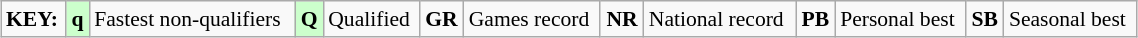<table class="wikitable" style="margin:0.5em auto; font-size:90%;position:relative;" width=60%>
<tr>
<td><strong>KEY:</strong></td>
<td bgcolor=ccffcc align=center><strong>q</strong></td>
<td>Fastest non-qualifiers</td>
<td bgcolor=ccffcc align=center><strong>Q</strong></td>
<td>Qualified</td>
<td align=center><strong>GR</strong></td>
<td>Games record</td>
<td align=center><strong>NR</strong></td>
<td>National record</td>
<td align=center><strong>PB</strong></td>
<td>Personal best</td>
<td align=center><strong>SB</strong></td>
<td>Seasonal best</td>
</tr>
</table>
